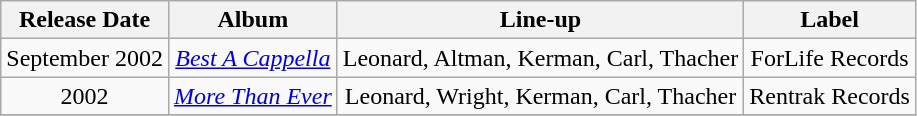<table class="wikitable">
<tr>
<th align="center" valign="top"><strong>Release Date</strong></th>
<th align="center" valign="top"><strong>Album</strong></th>
<th align="center" valign="top"><strong>Line-up</strong></th>
<th align="center" valign="top"><strong>Label</strong></th>
</tr>
<tr>
<td align="center" valign="middle">September 2002</td>
<td align="center" valign="middle"><em><a href='#'>Best A Cappella</a></em></td>
<td align="center" valign="middle">Leonard, Altman, Kerman, Carl, Thacher</td>
<td align="center" valign="middle">ForLife Records</td>
</tr>
<tr>
<td align="center" valign="middle">2002</td>
<td align="center" valign="middle"><em><a href='#'>More Than Ever</a></em></td>
<td align="center" valign="middle">Leonard, Wright, Kerman, Carl, Thacher</td>
<td align="center" valign="middle">Rentrak Records</td>
</tr>
<tr>
</tr>
</table>
